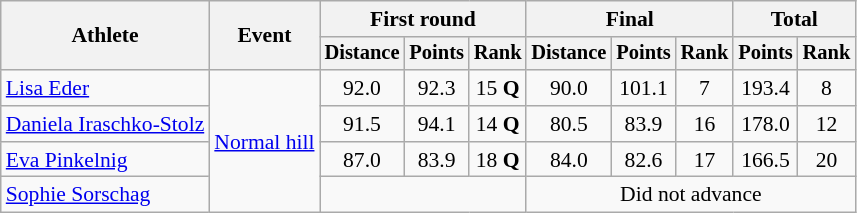<table class=wikitable style="font-size:90%; text-align:center">
<tr>
<th rowspan=2>Athlete</th>
<th rowspan=2>Event</th>
<th colspan=3>First round</th>
<th colspan=3>Final</th>
<th colspan=2>Total</th>
</tr>
<tr style="font-size:95%">
<th>Distance</th>
<th>Points</th>
<th>Rank</th>
<th>Distance</th>
<th>Points</th>
<th>Rank</th>
<th>Points</th>
<th>Rank</th>
</tr>
<tr>
<td align=left><a href='#'>Lisa Eder</a></td>
<td rowspan=4><a href='#'>Normal hill</a></td>
<td>92.0</td>
<td>92.3</td>
<td>15 <strong>Q</strong></td>
<td>90.0</td>
<td>101.1</td>
<td>7</td>
<td>193.4</td>
<td>8</td>
</tr>
<tr>
<td align=left><a href='#'>Daniela Iraschko-Stolz</a></td>
<td>91.5</td>
<td>94.1</td>
<td>14 <strong>Q</strong></td>
<td>80.5</td>
<td>83.9</td>
<td>16</td>
<td>178.0</td>
<td>12</td>
</tr>
<tr>
<td align=left><a href='#'>Eva Pinkelnig</a></td>
<td>87.0</td>
<td>83.9</td>
<td>18 <strong>Q</strong></td>
<td>84.0</td>
<td>82.6</td>
<td>17</td>
<td>166.5</td>
<td>20</td>
</tr>
<tr>
<td align=left><a href='#'>Sophie Sorschag</a></td>
<td colspan=3></td>
<td colspan=5>Did not advance</td>
</tr>
</table>
